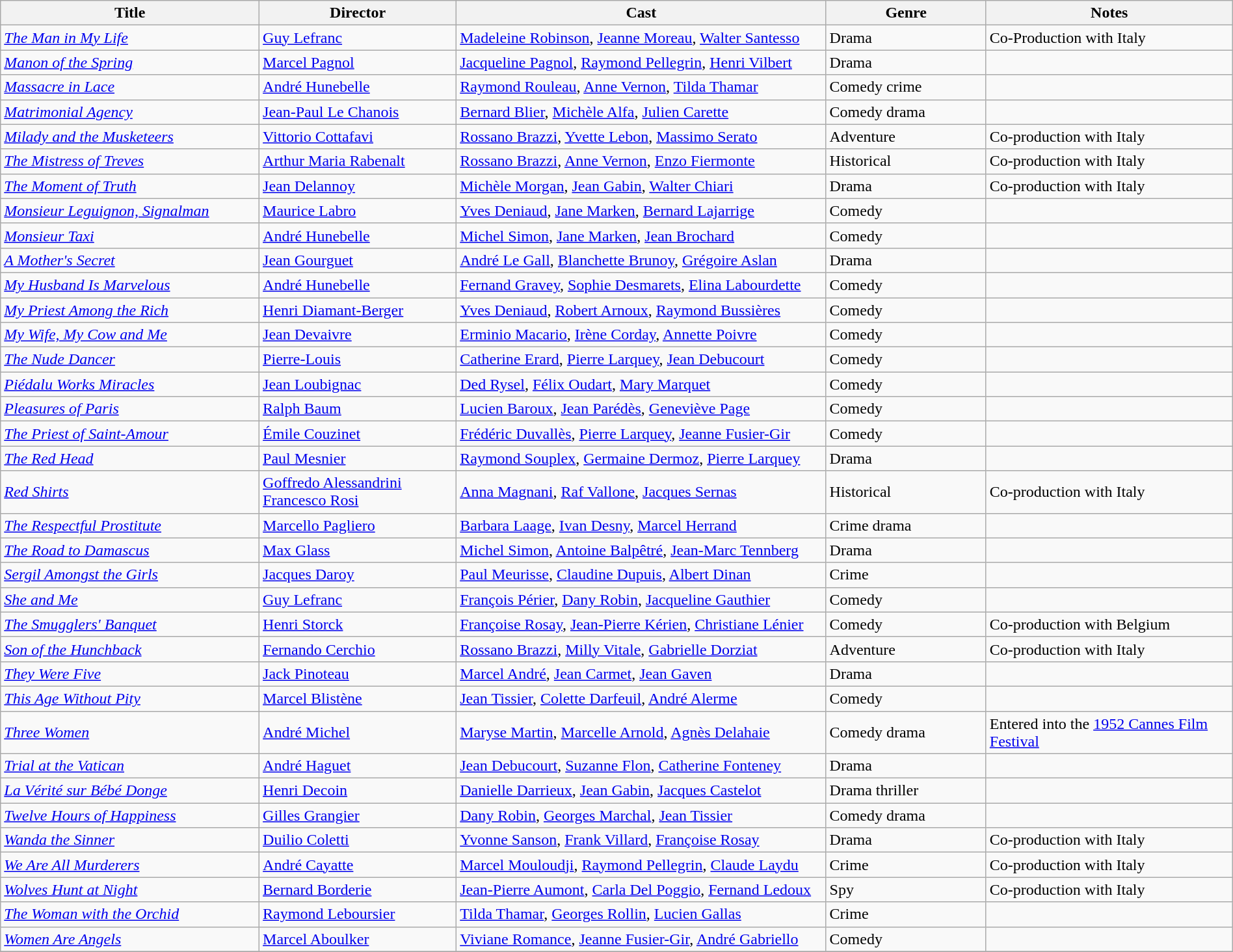<table class="wikitable" style="width:100%;">
<tr>
<th style="width:21%;">Title</th>
<th style="width:16%;">Director</th>
<th style="width:30%;">Cast</th>
<th style="width:13%;">Genre</th>
<th style="width:20%;">Notes</th>
</tr>
<tr>
<td><em><a href='#'>The Man in My Life</a></em></td>
<td><a href='#'>Guy Lefranc</a></td>
<td><a href='#'>Madeleine Robinson</a>, <a href='#'>Jeanne Moreau</a>, <a href='#'>Walter Santesso</a></td>
<td>Drama</td>
<td>Co-Production with Italy</td>
</tr>
<tr>
<td><em><a href='#'>Manon of the Spring</a></em></td>
<td><a href='#'>Marcel Pagnol</a></td>
<td><a href='#'>Jacqueline Pagnol</a>, <a href='#'>Raymond Pellegrin</a>, <a href='#'>Henri Vilbert</a></td>
<td>Drama</td>
<td></td>
</tr>
<tr>
<td><em><a href='#'>Massacre in Lace</a></em></td>
<td><a href='#'>André Hunebelle</a></td>
<td><a href='#'>Raymond Rouleau</a>, <a href='#'>Anne Vernon</a>, <a href='#'>Tilda Thamar</a></td>
<td>Comedy crime</td>
<td></td>
</tr>
<tr>
<td><em><a href='#'>Matrimonial Agency</a></em></td>
<td><a href='#'>Jean-Paul Le Chanois </a></td>
<td><a href='#'>Bernard Blier</a>, <a href='#'>Michèle Alfa</a>, <a href='#'>Julien Carette</a></td>
<td>Comedy drama</td>
<td></td>
</tr>
<tr>
<td><em><a href='#'>Milady and the Musketeers</a></em></td>
<td><a href='#'>Vittorio Cottafavi</a></td>
<td><a href='#'>Rossano Brazzi</a>, <a href='#'>Yvette Lebon</a>, <a href='#'>Massimo Serato</a></td>
<td>Adventure</td>
<td>Co-production with Italy</td>
</tr>
<tr>
<td><em><a href='#'>The Mistress of Treves</a></em></td>
<td><a href='#'>Arthur Maria Rabenalt</a></td>
<td><a href='#'>Rossano Brazzi</a>, <a href='#'>Anne Vernon</a>, <a href='#'>Enzo Fiermonte</a></td>
<td>Historical</td>
<td>Co-production with Italy</td>
</tr>
<tr>
<td><em><a href='#'>The Moment of Truth</a></em></td>
<td><a href='#'>Jean Delannoy</a></td>
<td><a href='#'>Michèle Morgan</a>, <a href='#'>Jean Gabin</a>, <a href='#'>Walter Chiari</a></td>
<td>Drama</td>
<td>Co-production with Italy</td>
</tr>
<tr>
<td><em><a href='#'>Monsieur Leguignon, Signalman</a></em></td>
<td><a href='#'>Maurice Labro</a></td>
<td><a href='#'>Yves Deniaud</a>, <a href='#'>Jane Marken</a>, <a href='#'>Bernard Lajarrige</a></td>
<td>Comedy</td>
<td></td>
</tr>
<tr>
<td><em><a href='#'>Monsieur Taxi</a></em></td>
<td><a href='#'>André Hunebelle</a></td>
<td><a href='#'>Michel Simon</a>, <a href='#'>Jane Marken</a>, <a href='#'>Jean Brochard</a></td>
<td>Comedy</td>
<td></td>
</tr>
<tr>
<td><em><a href='#'>A Mother's Secret</a></em></td>
<td><a href='#'>Jean Gourguet</a></td>
<td><a href='#'>André Le Gall</a>, <a href='#'>Blanchette Brunoy</a>, <a href='#'>Grégoire Aslan</a></td>
<td>Drama</td>
<td></td>
</tr>
<tr>
<td><em><a href='#'>My Husband Is Marvelous</a></em></td>
<td><a href='#'>André Hunebelle</a></td>
<td><a href='#'>Fernand Gravey</a>, <a href='#'>Sophie Desmarets</a>, <a href='#'>Elina Labourdette</a></td>
<td>Comedy</td>
<td></td>
</tr>
<tr>
<td><em><a href='#'>My Priest Among the Rich</a></em></td>
<td><a href='#'>Henri Diamant-Berger</a></td>
<td><a href='#'>Yves Deniaud</a>, <a href='#'>Robert Arnoux</a>, <a href='#'>Raymond Bussières</a></td>
<td>Comedy</td>
<td></td>
</tr>
<tr>
<td><em><a href='#'>My Wife, My Cow and Me</a></em></td>
<td><a href='#'>Jean Devaivre</a></td>
<td><a href='#'>Erminio Macario</a>, <a href='#'>Irène Corday</a>, <a href='#'>Annette Poivre</a></td>
<td>Comedy</td>
<td></td>
</tr>
<tr>
<td><em><a href='#'>The Nude Dancer</a></em></td>
<td><a href='#'>Pierre-Louis</a></td>
<td><a href='#'>Catherine Erard</a>, <a href='#'>Pierre Larquey</a>, <a href='#'>Jean Debucourt</a></td>
<td>Comedy</td>
<td></td>
</tr>
<tr>
<td><em><a href='#'>Piédalu Works Miracles</a></em></td>
<td><a href='#'>Jean Loubignac</a></td>
<td><a href='#'>Ded Rysel</a>, <a href='#'>Félix Oudart</a>, <a href='#'>Mary Marquet</a></td>
<td>Comedy</td>
<td></td>
</tr>
<tr>
<td><em><a href='#'>Pleasures of Paris</a></em></td>
<td><a href='#'>Ralph Baum</a></td>
<td><a href='#'>Lucien Baroux</a>, <a href='#'>Jean Parédès</a>, <a href='#'>Geneviève Page</a></td>
<td>Comedy</td>
<td></td>
</tr>
<tr>
<td><em><a href='#'>The Priest of Saint-Amour</a></em></td>
<td><a href='#'>Émile Couzinet</a></td>
<td><a href='#'>Frédéric Duvallès</a>, <a href='#'>Pierre Larquey</a>, <a href='#'>Jeanne Fusier-Gir</a></td>
<td>Comedy</td>
<td></td>
</tr>
<tr>
<td><em><a href='#'>The Red Head</a></em></td>
<td><a href='#'>Paul Mesnier</a></td>
<td><a href='#'>Raymond Souplex</a>, <a href='#'>Germaine Dermoz</a>, <a href='#'>Pierre Larquey</a></td>
<td>Drama</td>
<td></td>
</tr>
<tr>
<td><em><a href='#'>Red Shirts</a></em></td>
<td><a href='#'>Goffredo Alessandrini</a> <br> <a href='#'>Francesco Rosi</a></td>
<td><a href='#'>Anna Magnani</a>, <a href='#'>Raf Vallone</a>, <a href='#'>Jacques Sernas</a></td>
<td>Historical</td>
<td>Co-production with Italy</td>
</tr>
<tr>
<td><em><a href='#'>The Respectful Prostitute</a></em></td>
<td><a href='#'>Marcello Pagliero</a></td>
<td><a href='#'>Barbara Laage</a>, <a href='#'>Ivan Desny</a>, <a href='#'>Marcel Herrand</a></td>
<td>Crime drama</td>
<td></td>
</tr>
<tr>
<td><em><a href='#'>The Road to Damascus</a></em></td>
<td><a href='#'>Max Glass</a></td>
<td><a href='#'>Michel Simon</a>, <a href='#'>Antoine Balpêtré</a>, <a href='#'>Jean-Marc Tennberg</a></td>
<td>Drama</td>
<td></td>
</tr>
<tr>
<td><em><a href='#'>Sergil Amongst the Girls</a></em></td>
<td><a href='#'>Jacques Daroy </a></td>
<td><a href='#'>Paul Meurisse</a>, <a href='#'>Claudine Dupuis</a>, <a href='#'>Albert Dinan</a></td>
<td>Crime</td>
<td></td>
</tr>
<tr>
<td><em><a href='#'>She and Me</a></em></td>
<td><a href='#'>Guy Lefranc</a></td>
<td><a href='#'>François Périer</a>, <a href='#'>Dany Robin</a>, <a href='#'>Jacqueline Gauthier</a></td>
<td>Comedy</td>
<td></td>
</tr>
<tr>
<td><em><a href='#'>The Smugglers' Banquet</a></em></td>
<td><a href='#'>Henri Storck </a></td>
<td><a href='#'>Françoise Rosay</a>, <a href='#'>Jean-Pierre Kérien</a>, <a href='#'>Christiane Lénier</a></td>
<td>Comedy</td>
<td>Co-production with Belgium</td>
</tr>
<tr>
<td><em><a href='#'>Son of the Hunchback</a></em></td>
<td><a href='#'>Fernando Cerchio</a></td>
<td><a href='#'>Rossano Brazzi</a>, <a href='#'>Milly Vitale</a>, <a href='#'>Gabrielle Dorziat</a></td>
<td>Adventure</td>
<td>Co-production with Italy</td>
</tr>
<tr>
<td><em><a href='#'>They Were Five</a></em></td>
<td><a href='#'>Jack Pinoteau</a></td>
<td><a href='#'>Marcel André</a>, <a href='#'>Jean Carmet</a>, <a href='#'>Jean Gaven</a></td>
<td>Drama</td>
<td></td>
</tr>
<tr>
<td><em><a href='#'>This Age Without Pity</a></em></td>
<td><a href='#'>Marcel Blistène</a></td>
<td><a href='#'>Jean Tissier</a>, <a href='#'>Colette Darfeuil</a>, <a href='#'>André Alerme</a></td>
<td>Comedy</td>
<td></td>
</tr>
<tr>
<td><em><a href='#'>Three Women</a></em></td>
<td><a href='#'>André Michel</a></td>
<td><a href='#'>Maryse Martin</a>, <a href='#'>Marcelle Arnold</a>, <a href='#'>Agnès Delahaie </a></td>
<td>Comedy drama</td>
<td>Entered into the <a href='#'>1952 Cannes Film Festival</a></td>
</tr>
<tr>
<td><em><a href='#'>Trial at the Vatican</a></em></td>
<td><a href='#'>André Haguet</a></td>
<td><a href='#'>Jean Debucourt</a>, <a href='#'>Suzanne Flon</a>, <a href='#'>Catherine Fonteney</a></td>
<td>Drama</td>
<td></td>
</tr>
<tr>
<td><em><a href='#'>La Vérité sur Bébé Donge</a></em></td>
<td><a href='#'>Henri Decoin</a></td>
<td><a href='#'>Danielle Darrieux</a>, <a href='#'>Jean Gabin</a>, <a href='#'>Jacques Castelot</a></td>
<td>Drama thriller</td>
<td></td>
</tr>
<tr>
<td><em><a href='#'>Twelve Hours of Happiness</a></em></td>
<td><a href='#'>Gilles Grangier</a></td>
<td><a href='#'>Dany Robin</a>, <a href='#'>Georges Marchal</a>, <a href='#'>Jean Tissier</a></td>
<td>Comedy drama</td>
<td></td>
</tr>
<tr>
<td><em><a href='#'>Wanda the Sinner</a></em></td>
<td><a href='#'>Duilio Coletti</a></td>
<td><a href='#'>Yvonne Sanson</a>, <a href='#'>Frank Villard</a>, <a href='#'>Françoise Rosay</a></td>
<td>Drama</td>
<td>Co-production with Italy</td>
</tr>
<tr>
<td><em><a href='#'>We Are All Murderers</a></em></td>
<td><a href='#'>André Cayatte</a></td>
<td><a href='#'>Marcel Mouloudji</a>, <a href='#'>Raymond Pellegrin</a>, <a href='#'>Claude Laydu</a></td>
<td>Crime</td>
<td>Co-production with Italy</td>
</tr>
<tr>
<td><em><a href='#'>Wolves Hunt at Night</a></em></td>
<td><a href='#'>Bernard Borderie</a></td>
<td><a href='#'>Jean-Pierre Aumont</a>, <a href='#'>Carla Del Poggio</a>, <a href='#'>Fernand Ledoux</a></td>
<td>Spy</td>
<td>Co-production with Italy</td>
</tr>
<tr>
<td><em><a href='#'>The Woman with the Orchid</a></em></td>
<td><a href='#'>Raymond Leboursier</a></td>
<td><a href='#'>Tilda Thamar</a>, <a href='#'>Georges Rollin</a>, <a href='#'>Lucien Gallas</a></td>
<td>Crime</td>
<td></td>
</tr>
<tr>
<td><em><a href='#'>Women Are Angels</a></em></td>
<td><a href='#'>Marcel Aboulker</a></td>
<td><a href='#'>Viviane Romance</a>, <a href='#'>Jeanne Fusier-Gir</a>, <a href='#'>André Gabriello</a></td>
<td>Comedy</td>
<td></td>
</tr>
<tr>
</tr>
</table>
